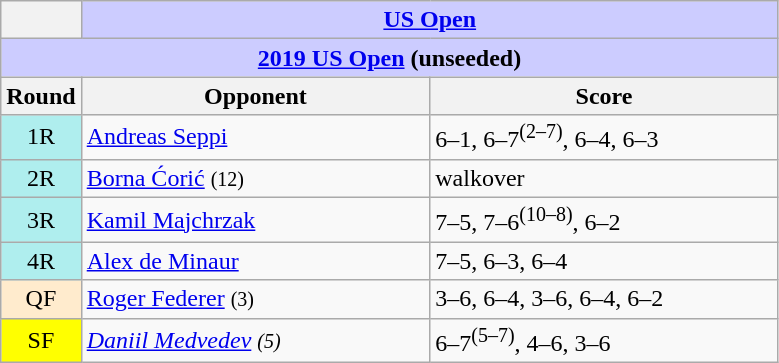<table class="wikitable collapsible collapsed">
<tr>
<th></th>
<th colspan=2 style="background:#ccf;"><a href='#'>US Open</a></th>
</tr>
<tr>
<th colspan=3 style="background:#ccf;"><a href='#'>2019 US Open</a> (unseeded)</th>
</tr>
<tr>
<th>Round</th>
<th width=225>Opponent</th>
<th width=225>Score</th>
</tr>
<tr>
<td style="text-align:center;background:#afeeee;">1R</td>
<td> <a href='#'>Andreas Seppi</a></td>
<td>6–1, 6–7<sup>(2–7)</sup>, 6–4, 6–3</td>
</tr>
<tr>
<td style="text-align:center;background:#afeeee;">2R</td>
<td> <a href='#'>Borna Ćorić</a> <small>(12)</small></td>
<td>walkover</td>
</tr>
<tr>
<td style="text-align:center;background:#afeeee;">3R</td>
<td> <a href='#'>Kamil Majchrzak</a></td>
<td>7–5, 7–6<sup>(10–8)</sup>, 6–2</td>
</tr>
<tr>
<td style="text-align:center;background:#afeeee;">4R</td>
<td> <a href='#'>Alex de Minaur</a></td>
<td>7–5, 6–3, 6–4</td>
</tr>
<tr>
<td style="text-align:center;background:#ffebcd;">QF</td>
<td> <a href='#'>Roger Federer</a> <small>(3)</small></td>
<td>3–6, 6–4, 3–6, 6–4, 6–2</td>
</tr>
<tr>
<td style="text-align:center;background:yellow;">SF</td>
<td><em> <a href='#'>Daniil Medvedev</a> <small>(5)</small></em></td>
<td>6–7<sup>(5–7)</sup>, 4–6, 3–6</td>
</tr>
</table>
